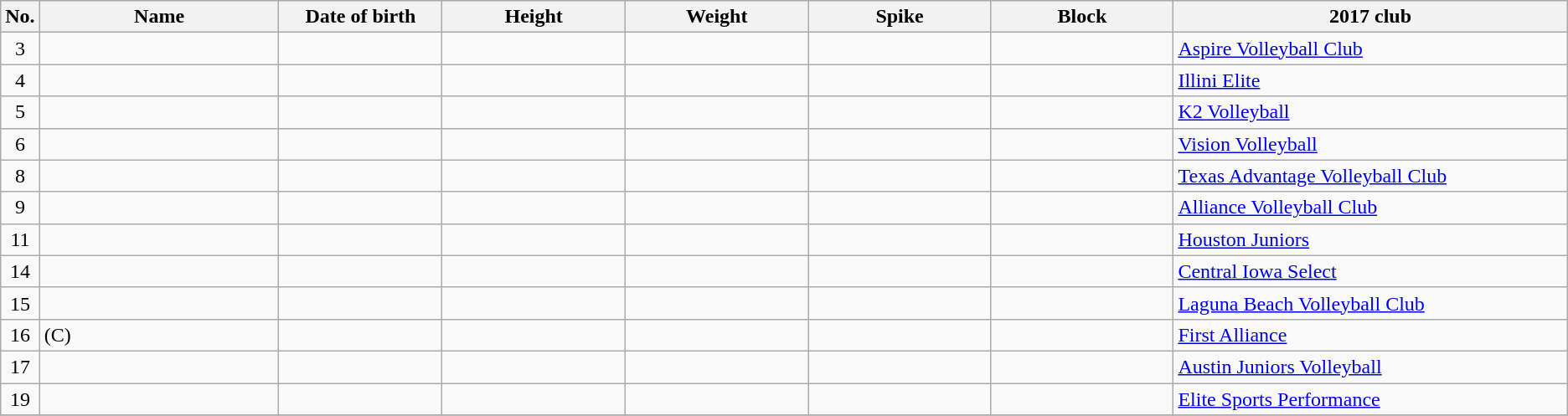<table class="wikitable sortable" style="font-size:100%; text-align:center;">
<tr>
<th>No.</th>
<th style="width:12em">Name</th>
<th style="width:8em">Date of birth</th>
<th style="width:9em">Height</th>
<th style="width:9em">Weight</th>
<th style="width:9em">Spike</th>
<th style="width:9em">Block</th>
<th style="width:20em">2017 club</th>
</tr>
<tr>
<td>3</td>
<td align=left></td>
<td align=right></td>
<td></td>
<td></td>
<td></td>
<td></td>
<td align=left> <a href='#'>Aspire Volleyball Club</a></td>
</tr>
<tr>
<td>4</td>
<td align=left></td>
<td align=right></td>
<td></td>
<td></td>
<td></td>
<td></td>
<td align=left> <a href='#'>Illini Elite</a></td>
</tr>
<tr>
<td>5</td>
<td align=left></td>
<td align=right></td>
<td></td>
<td></td>
<td></td>
<td></td>
<td align=left> <a href='#'>K2 Volleyball</a></td>
</tr>
<tr>
<td>6</td>
<td align=left></td>
<td align=right></td>
<td></td>
<td></td>
<td></td>
<td></td>
<td align=left> <a href='#'>Vision Volleyball</a></td>
</tr>
<tr>
<td>8</td>
<td align=left></td>
<td align=right></td>
<td></td>
<td></td>
<td></td>
<td></td>
<td align=left> <a href='#'>Texas Advantage Volleyball Club</a></td>
</tr>
<tr>
<td>9</td>
<td align=left></td>
<td align=right></td>
<td></td>
<td></td>
<td></td>
<td></td>
<td align=left> <a href='#'>Alliance Volleyball Club</a></td>
</tr>
<tr>
<td>11</td>
<td align=left></td>
<td align=right></td>
<td></td>
<td></td>
<td></td>
<td></td>
<td align=left> <a href='#'>Houston Juniors</a></td>
</tr>
<tr>
<td>14</td>
<td align=left></td>
<td align=right></td>
<td></td>
<td></td>
<td></td>
<td></td>
<td align=left> <a href='#'>Central Iowa Select</a></td>
</tr>
<tr>
<td>15</td>
<td align=left></td>
<td align=right></td>
<td></td>
<td></td>
<td></td>
<td></td>
<td align=left> <a href='#'>Laguna Beach Volleyball Club</a></td>
</tr>
<tr>
<td>16</td>
<td align=left> (C)</td>
<td align=right></td>
<td></td>
<td></td>
<td></td>
<td></td>
<td align=left> <a href='#'>First Alliance</a></td>
</tr>
<tr>
<td>17</td>
<td align=left></td>
<td align=right></td>
<td></td>
<td></td>
<td></td>
<td></td>
<td align=left> <a href='#'>Austin Juniors Volleyball</a></td>
</tr>
<tr>
<td>19</td>
<td align=left></td>
<td align=right></td>
<td></td>
<td></td>
<td></td>
<td></td>
<td align=left> <a href='#'>Elite Sports Performance</a></td>
</tr>
<tr>
</tr>
</table>
